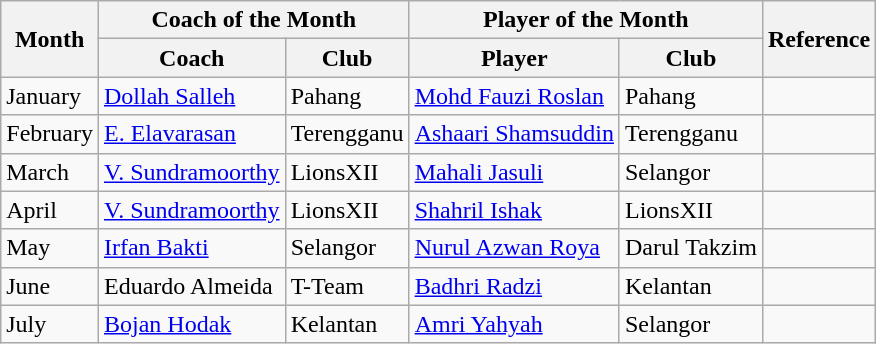<table class="wikitable">
<tr>
<th rowspan="2">Month</th>
<th colspan="2">Coach of the Month</th>
<th colspan="2">Player of the Month</th>
<th rowspan="2">Reference</th>
</tr>
<tr>
<th>Coach</th>
<th>Club</th>
<th>Player</th>
<th>Club</th>
</tr>
<tr>
<td>January</td>
<td><a href='#'>Dollah Salleh</a></td>
<td>Pahang</td>
<td><a href='#'>Mohd Fauzi Roslan</a></td>
<td>Pahang</td>
<td align="center"></td>
</tr>
<tr>
<td>February</td>
<td><a href='#'>E. Elavarasan</a></td>
<td>Terengganu</td>
<td><a href='#'>Ashaari Shamsuddin</a></td>
<td>Terengganu</td>
<td align="center"></td>
</tr>
<tr>
<td>March</td>
<td><a href='#'>V. Sundramoorthy</a></td>
<td>LionsXII</td>
<td><a href='#'>Mahali Jasuli</a></td>
<td>Selangor</td>
<td align="center"></td>
</tr>
<tr>
<td>April</td>
<td><a href='#'>V. Sundramoorthy</a></td>
<td>LionsXII</td>
<td><a href='#'>Shahril Ishak</a></td>
<td>LionsXII</td>
<td align="center"></td>
</tr>
<tr>
<td>May</td>
<td><a href='#'>Irfan Bakti</a></td>
<td>Selangor</td>
<td><a href='#'>Nurul Azwan Roya</a></td>
<td>Darul Takzim</td>
<td align="center"></td>
</tr>
<tr>
<td>June</td>
<td>Eduardo Almeida</td>
<td>T-Team</td>
<td><a href='#'>Badhri Radzi</a></td>
<td>Kelantan</td>
<td align="center"></td>
</tr>
<tr>
<td>July</td>
<td><a href='#'>Bojan Hodak</a></td>
<td>Kelantan</td>
<td><a href='#'>Amri Yahyah</a></td>
<td>Selangor</td>
<td align="center"></td>
</tr>
</table>
